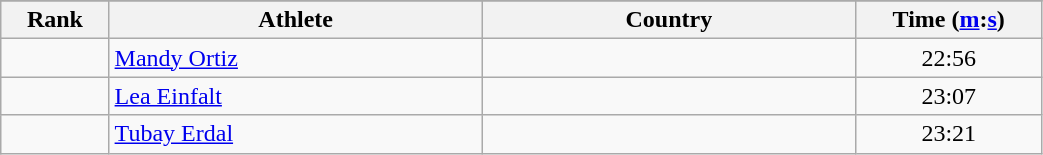<table class="wikitable" width=55%>
<tr>
</tr>
<tr>
<th width=5%>Rank</th>
<th width=20%>Athlete</th>
<th width=20%>Country</th>
<th width=10%>Time (<a href='#'>m</a>:<a href='#'>s</a>)</th>
</tr>
<tr align="center">
<td></td>
<td align="left"><a href='#'>Mandy Ortiz</a></td>
<td align="left"></td>
<td>22:56</td>
</tr>
<tr align="center">
<td></td>
<td align="left"><a href='#'>Lea Einfalt</a></td>
<td align="left"></td>
<td>23:07</td>
</tr>
<tr align="center">
<td></td>
<td align="left"><a href='#'>Tubay Erdal</a></td>
<td align="left"></td>
<td>23:21</td>
</tr>
</table>
